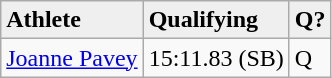<table class="wikitable">
<tr>
<td !align="center" bgcolor="efefef"><strong>Athlete</strong></td>
<td !align="center" bgcolor="efefef"><strong>Qualifying</strong></td>
<td !align="center" bgcolor="efefef"><strong>Q?</strong></td>
</tr>
<tr>
<td><a href='#'>Joanne Pavey</a></td>
<td>15:11.83 (SB)</td>
<td>Q</td>
</tr>
</table>
